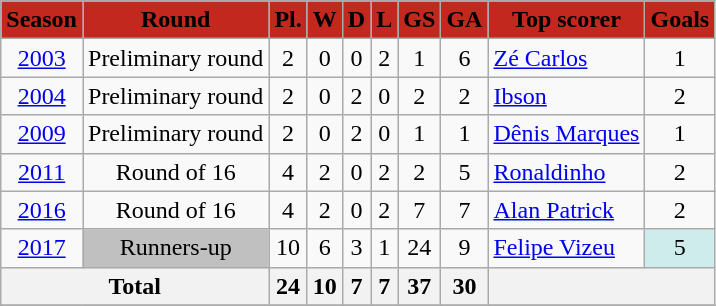<table class="wikitable">
<tr style="background:#C3281E; text-align:center;">
<td><span><strong>Season</strong></span></td>
<td><span><strong>Round</strong></span></td>
<td><span><strong>Pl.</strong></span></td>
<td><span><strong>W</strong></span></td>
<td><span><strong>D</strong></span></td>
<td><span><strong>L</strong></span></td>
<td><span><strong>GS</strong></span></td>
<td><span><strong>GA</strong></span></td>
<td><span><strong>Top scorer</strong></span></td>
<td><span><strong>Goals</strong></span></td>
</tr>
<tr>
<td align=center><a href='#'>2003</a></td>
<td align=center>Preliminary round</td>
<td align=center>2</td>
<td align=center>0</td>
<td align=center>0</td>
<td align=center>2</td>
<td align=center>1</td>
<td align=center>6</td>
<td align=left> <a href='#'>Zé Carlos</a></td>
<td align=center>1</td>
</tr>
<tr>
<td align=center><a href='#'>2004</a></td>
<td align=center>Preliminary round</td>
<td align=center>2</td>
<td align=center>0</td>
<td align=center>2</td>
<td align=center>0</td>
<td align=center>2</td>
<td align=center>2</td>
<td align=left> <a href='#'>Ibson</a></td>
<td align=center>2</td>
</tr>
<tr>
<td align=center><a href='#'>2009</a></td>
<td align=center>Preliminary round</td>
<td align=center>2</td>
<td align=center>0</td>
<td align=center>2</td>
<td align=center>0</td>
<td align=center>1</td>
<td align=center>1</td>
<td align=left> <a href='#'>Dênis Marques</a></td>
<td align=center>1</td>
</tr>
<tr>
<td align=center><a href='#'>2011</a></td>
<td align=center>Round of 16</td>
<td align=center>4</td>
<td align=center>2</td>
<td align=center>0</td>
<td align=center>2</td>
<td align=center>2</td>
<td align=center>5</td>
<td align=left> <a href='#'>Ronaldinho</a></td>
<td align=center>2</td>
</tr>
<tr>
<td align=center><a href='#'>2016</a></td>
<td align=center>Round of 16</td>
<td align=center>4</td>
<td align=center>2</td>
<td align=center>0</td>
<td align=center>2</td>
<td align=center>7</td>
<td align=center>7</td>
<td align=left> <a href='#'>Alan Patrick</a></td>
<td align=center>2</td>
</tr>
<tr>
<td align=center><a href='#'>2017</a></td>
<td align=center bgcolor="silver">Runners-up</td>
<td align=center>10</td>
<td align=center>6</td>
<td align=center>3</td>
<td align=center>1</td>
<td align=center>24</td>
<td align=center>9</td>
<td align=left> <a href='#'>Felipe Vizeu</a></td>
<td align=center bgcolor="#cfecec">5</td>
</tr>
<tr>
<th colspan="2"><strong>Total</strong></th>
<th align=center>24</th>
<th align=center>10</th>
<th align=center>7</th>
<th align=center>7</th>
<th align=center>37</th>
<th align=center>30</th>
<th colspan="2"></th>
</tr>
<tr>
</tr>
</table>
